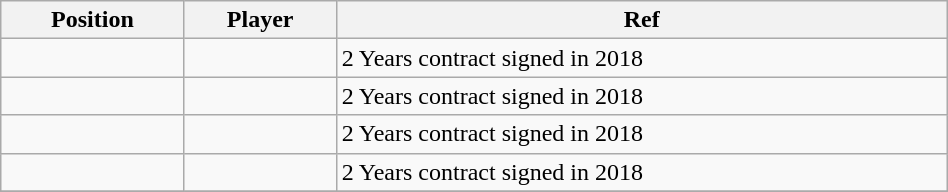<table class="wikitable sortable" style="width:50%; text-align:center; font-size:100%; text-align:left;">
<tr>
<th><strong>Position</strong></th>
<th><strong>Player</strong></th>
<th><strong>Ref</strong></th>
</tr>
<tr>
<td></td>
<td></td>
<td>2 Years contract signed in 2018 </td>
</tr>
<tr>
<td></td>
<td></td>
<td>2 Years contract signed in 2018</td>
</tr>
<tr>
<td></td>
<td></td>
<td>2 Years contract signed in 2018 </td>
</tr>
<tr>
<td></td>
<td></td>
<td>2 Years contract signed in 2018 </td>
</tr>
<tr>
</tr>
</table>
